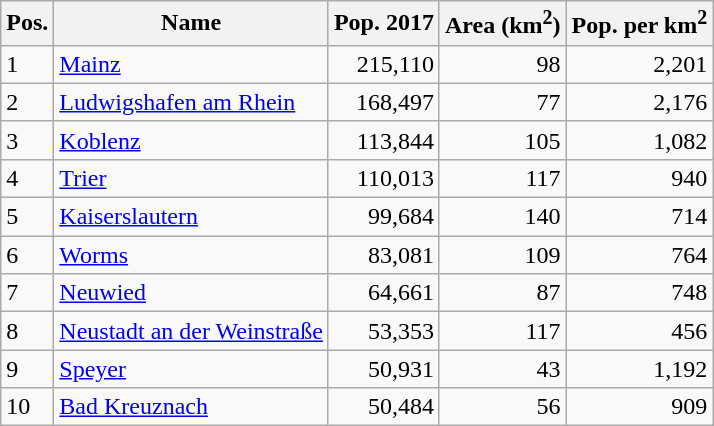<table class="wikitable sortable">
<tr>
<th align="center" bgcolor="#bbffbb">Pos.</th>
<th align="center" bgcolor="#bbffbb">Name</th>
<th align="center" bgcolor="#bbffbb">Pop. 2017</th>
<th align="center" bgcolor="#bbffbb">Area (km<sup>2</sup>)</th>
<th align="center" bgcolor="#bbffbb">Pop. per km<sup>2</sup></th>
</tr>
<tr style="text-align:right;">
<td style="text-align:left;">1</td>
<td style="text-align:left;"><a href='#'>Mainz</a></td>
<td>215,110</td>
<td>98</td>
<td>2,201</td>
</tr>
<tr style="text-align:right;">
<td style="text-align:left;">2</td>
<td style="text-align:left;"><a href='#'>Ludwigshafen am Rhein</a></td>
<td>168,497</td>
<td>77</td>
<td>2,176</td>
</tr>
<tr style="text-align:right;">
<td style="text-align:left;">3</td>
<td style="text-align:left;"><a href='#'>Koblenz</a></td>
<td>113,844</td>
<td>105</td>
<td>1,082</td>
</tr>
<tr style="text-align:right;">
<td style="text-align:left;">4</td>
<td style="text-align:left;"><a href='#'>Trier</a></td>
<td>110,013</td>
<td>117</td>
<td>940</td>
</tr>
<tr style="text-align:right;">
<td style="text-align:left;">5</td>
<td style="text-align:left;"><a href='#'>Kaiserslautern</a></td>
<td>99,684</td>
<td>140</td>
<td>714</td>
</tr>
<tr style="text-align:right;">
<td style="text-align:left;">6</td>
<td style="text-align:left;"><a href='#'>Worms</a></td>
<td>83,081</td>
<td>109</td>
<td>764</td>
</tr>
<tr style="text-align:right;">
<td style="text-align:left;">7</td>
<td style="text-align:left;"><a href='#'>Neuwied</a></td>
<td>64,661</td>
<td>87</td>
<td>748</td>
</tr>
<tr style="text-align:right;">
<td style="text-align:left;">8</td>
<td style="text-align:left;"><a href='#'>Neustadt an der Weinstraße</a></td>
<td>53,353</td>
<td>117</td>
<td>456</td>
</tr>
<tr style="text-align:right;">
<td style="text-align:left;">9</td>
<td style="text-align:left;"><a href='#'>Speyer</a></td>
<td>50,931</td>
<td>43</td>
<td>1,192</td>
</tr>
<tr style="text-align:right;">
<td style="text-align:left;">10</td>
<td style="text-align:left;"><a href='#'>Bad Kreuznach</a></td>
<td>50,484</td>
<td>56</td>
<td>909</td>
</tr>
</table>
